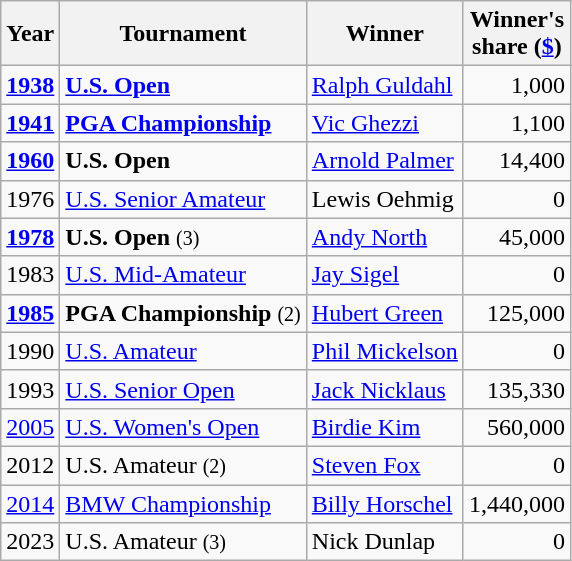<table class="wikitable">
<tr>
<th>Year</th>
<th>Tournament</th>
<th>Winner</th>
<th>Winner's<br>share (<a href='#'>$</a>)</th>
</tr>
<tr>
<td><strong><a href='#'>1938</a></strong></td>
<td><strong><a href='#'>U.S. Open</a></strong></td>
<td> <a href='#'>Ralph Guldahl</a></td>
<td align=right>1,000</td>
</tr>
<tr>
<td><strong><a href='#'>1941</a></strong></td>
<td><strong><a href='#'>PGA Championship</a></strong></td>
<td> <a href='#'>Vic Ghezzi</a></td>
<td align=right>1,100</td>
</tr>
<tr>
<td><strong><a href='#'>1960</a></strong></td>
<td><strong>U.S. Open</strong></td>
<td> <a href='#'>Arnold Palmer</a></td>
<td align=right>14,400</td>
</tr>
<tr>
<td>1976</td>
<td><a href='#'>U.S. Senior Amateur</a></td>
<td> Lewis Oehmig</td>
<td align=right>0</td>
</tr>
<tr>
<td><strong><a href='#'>1978</a></strong></td>
<td><strong>U.S. Open</strong> <small>(3)</small></td>
<td> <a href='#'>Andy North</a></td>
<td align=right>45,000</td>
</tr>
<tr>
<td>1983</td>
<td><a href='#'>U.S. Mid-Amateur</a></td>
<td> <a href='#'>Jay Sigel</a></td>
<td align=right>0</td>
</tr>
<tr>
<td><strong><a href='#'>1985</a></strong></td>
<td><strong>PGA Championship</strong> <small>(2)</small></td>
<td> <a href='#'>Hubert Green</a></td>
<td align=right>125,000</td>
</tr>
<tr>
<td>1990</td>
<td><a href='#'>U.S. Amateur</a></td>
<td> <a href='#'>Phil Mickelson</a></td>
<td align=right>0</td>
</tr>
<tr>
<td>1993</td>
<td><a href='#'>U.S. Senior Open</a></td>
<td> <a href='#'>Jack Nicklaus</a></td>
<td align=right>135,330</td>
</tr>
<tr>
<td><a href='#'>2005</a></td>
<td><a href='#'>U.S. Women's Open</a></td>
<td> <a href='#'>Birdie Kim</a></td>
<td align=right>560,000</td>
</tr>
<tr>
<td>2012</td>
<td>U.S. Amateur <small>(2)</small></td>
<td> <a href='#'>Steven Fox</a></td>
<td align=right>0</td>
</tr>
<tr>
<td><a href='#'>2014</a></td>
<td><a href='#'>BMW Championship</a></td>
<td> <a href='#'>Billy Horschel</a></td>
<td align=right>1,440,000</td>
</tr>
<tr>
<td>2023</td>
<td>U.S. Amateur <small>(3)</small></td>
<td> Nick Dunlap</td>
<td align=right>0</td>
</tr>
</table>
